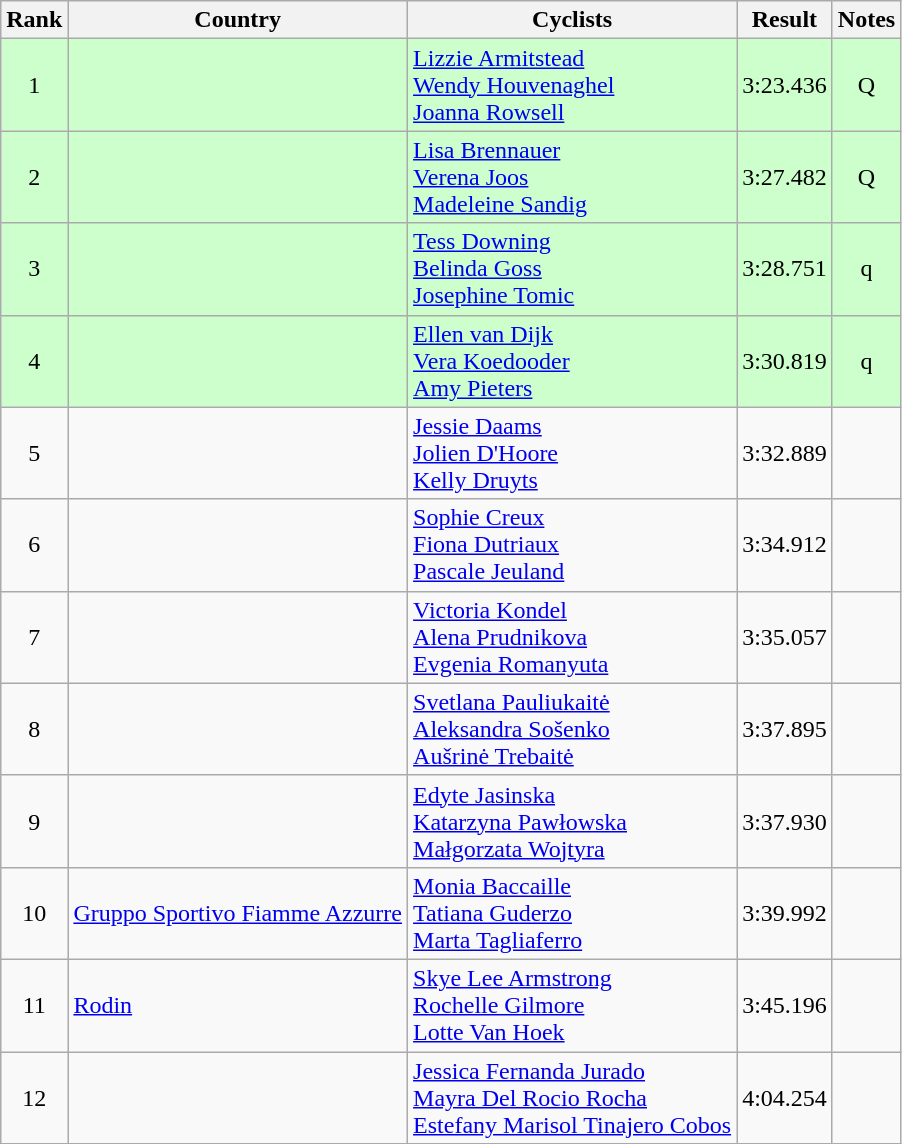<table class="wikitable sortable" style="text-align:center;">
<tr>
<th>Rank</th>
<th>Country</th>
<th class="unsortable">Cyclists</th>
<th>Result</th>
<th class="unsortable">Notes</th>
</tr>
<tr bgcolor=ccffcc>
<td>1</td>
<td align="left"></td>
<td align="left"><a href='#'>Lizzie Armitstead</a><br><a href='#'>Wendy Houvenaghel</a><br><a href='#'>Joanna Rowsell</a></td>
<td>3:23.436</td>
<td>Q</td>
</tr>
<tr bgcolor=ccffcc>
<td>2</td>
<td align="left"></td>
<td align="left"><a href='#'>Lisa Brennauer</a><br><a href='#'>Verena Joos</a><br><a href='#'>Madeleine Sandig</a></td>
<td>3:27.482</td>
<td>Q</td>
</tr>
<tr bgcolor=ccffcc>
<td>3</td>
<td align="left"></td>
<td align="left"><a href='#'>Tess Downing</a><br><a href='#'>Belinda Goss</a><br><a href='#'>Josephine Tomic</a></td>
<td>3:28.751</td>
<td>q</td>
</tr>
<tr bgcolor=ccffcc>
<td>4</td>
<td align="left"></td>
<td align="left"><a href='#'>Ellen van Dijk</a><br><a href='#'>Vera Koedooder</a><br><a href='#'>Amy Pieters</a></td>
<td>3:30.819</td>
<td>q</td>
</tr>
<tr>
<td>5</td>
<td align="left"></td>
<td align="left"><a href='#'>Jessie Daams</a><br><a href='#'>Jolien D'Hoore</a><br><a href='#'>Kelly Druyts</a></td>
<td>3:32.889</td>
<td></td>
</tr>
<tr>
<td>6</td>
<td align="left"></td>
<td align="left"><a href='#'>Sophie Creux</a><br><a href='#'>Fiona Dutriaux</a><br><a href='#'>Pascale Jeuland</a></td>
<td>3:34.912</td>
<td></td>
</tr>
<tr>
<td>7</td>
<td align="left"></td>
<td align="left"><a href='#'>Victoria Kondel</a><br><a href='#'>Alena Prudnikova</a><br><a href='#'>Evgenia Romanyuta</a></td>
<td>3:35.057</td>
<td></td>
</tr>
<tr>
<td>8</td>
<td align="left"></td>
<td align="left"><a href='#'>Svetlana Pauliukaitė</a><br><a href='#'>Aleksandra Sošenko</a><br><a href='#'>Aušrinė Trebaitė</a></td>
<td>3:37.895</td>
<td></td>
</tr>
<tr>
<td>9</td>
<td align="left"></td>
<td align="left"><a href='#'>Edyte Jasinska</a><br><a href='#'>Katarzyna Pawłowska</a><br><a href='#'>Małgorzata Wojtyra</a></td>
<td>3:37.930</td>
<td></td>
</tr>
<tr>
<td>10</td>
<td align="left"><a href='#'>Gruppo Sportivo Fiamme Azzurre</a></td>
<td align="left"><a href='#'>Monia Baccaille</a><br><a href='#'>Tatiana Guderzo</a><br><a href='#'>Marta Tagliaferro</a></td>
<td>3:39.992</td>
<td></td>
</tr>
<tr>
<td>11</td>
<td align="left"><a href='#'>Rodin</a></td>
<td align="left"><a href='#'>Skye Lee Armstrong</a><br><a href='#'>Rochelle Gilmore</a><br><a href='#'>Lotte Van Hoek</a></td>
<td>3:45.196</td>
<td></td>
</tr>
<tr>
<td>12</td>
<td align="left"></td>
<td align="left"><a href='#'>Jessica Fernanda Jurado</a><br><a href='#'>Mayra Del Rocio Rocha</a><br><a href='#'>Estefany Marisol Tinajero Cobos</a></td>
<td>4:04.254</td>
<td></td>
</tr>
</table>
